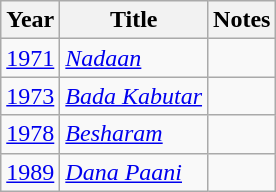<table class="wikitable">
<tr>
<th>Year</th>
<th>Title</th>
<th>Notes</th>
</tr>
<tr>
<td><a href='#'>1971</a></td>
<td><em><a href='#'>Nadaan</a></em></td>
<td></td>
</tr>
<tr>
<td><a href='#'>1973</a></td>
<td><em><a href='#'>Bada Kabutar</a></em></td>
<td></td>
</tr>
<tr>
<td><a href='#'>1978</a></td>
<td><em><a href='#'>Besharam</a></em></td>
<td></td>
</tr>
<tr>
<td><a href='#'>1989</a></td>
<td><em><a href='#'>Dana Paani</a></em></td>
<td></td>
</tr>
</table>
